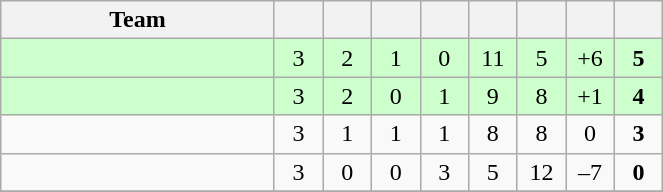<table class="wikitable" style="text-align:center">
<tr>
<th width=175>Team</th>
<th width=25></th>
<th width=25></th>
<th width=25></th>
<th width=25></th>
<th width=25></th>
<th width=25></th>
<th width=25></th>
<th width=25></th>
</tr>
<tr align=center bgcolor=#ccffcc>
<td style="text-align:left;"><strong></strong></td>
<td>3</td>
<td>2</td>
<td>1</td>
<td>0</td>
<td>11</td>
<td>5</td>
<td>+6</td>
<td><strong>5</strong></td>
</tr>
<tr align=center bgcolor=#ccffcc>
<td style="text-align:left;"><strong></strong></td>
<td>3</td>
<td>2</td>
<td>0</td>
<td>1</td>
<td>9</td>
<td>8</td>
<td>+1</td>
<td><strong>4</strong></td>
</tr>
<tr>
<td style="text-align:left;"></td>
<td>3</td>
<td>1</td>
<td>1</td>
<td>1</td>
<td>8</td>
<td>8</td>
<td>0</td>
<td><strong>3</strong></td>
</tr>
<tr>
<td style="text-align:left;"></td>
<td>3</td>
<td>0</td>
<td>0</td>
<td>3</td>
<td>5</td>
<td>12</td>
<td>–7</td>
<td><strong>0</strong></td>
</tr>
<tr>
</tr>
</table>
